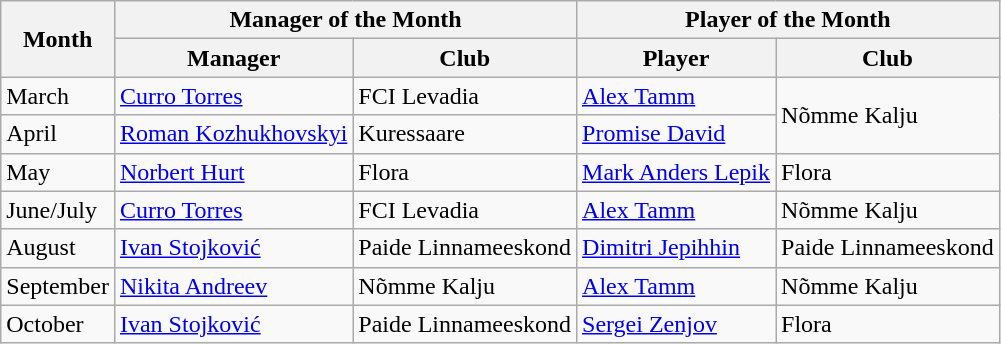<table class="wikitable">
<tr>
<th rowspan=2>Month</th>
<th colspan=2>Manager of the Month</th>
<th colspan=2>Player of the Month</th>
</tr>
<tr>
<th>Manager</th>
<th>Club</th>
<th>Player</th>
<th>Club</th>
</tr>
<tr>
<td>March</td>
<td> <a href='#'>Curro Torres</a></td>
<td>FCI Levadia</td>
<td> <a href='#'>Alex Tamm</a></td>
<td rowspan=2>Nõmme Kalju</td>
</tr>
<tr>
<td>April</td>
<td> <a href='#'>Roman Kozhukhovskyi</a></td>
<td>Kuressaare</td>
<td> <a href='#'>Promise David</a></td>
</tr>
<tr>
<td>May</td>
<td> <a href='#'>Norbert Hurt</a></td>
<td>Flora</td>
<td> <a href='#'>Mark Anders Lepik</a></td>
<td>Flora</td>
</tr>
<tr>
<td>June/July</td>
<td> <a href='#'>Curro Torres</a></td>
<td>FCI Levadia</td>
<td> <a href='#'>Alex Tamm</a></td>
<td>Nõmme Kalju</td>
</tr>
<tr>
<td>August</td>
<td> <a href='#'>Ivan Stojković</a></td>
<td>Paide Linnameeskond</td>
<td> <a href='#'>Dimitri Jepihhin</a></td>
<td>Paide Linnameeskond</td>
</tr>
<tr>
<td>September</td>
<td> <a href='#'>Nikita Andreev</a></td>
<td>Nõmme Kalju</td>
<td> <a href='#'>Alex Tamm</a></td>
<td>Nõmme Kalju</td>
</tr>
<tr>
<td>October</td>
<td> <a href='#'>Ivan Stojković</a></td>
<td>Paide Linnameeskond</td>
<td> <a href='#'>Sergei Zenjov</a></td>
<td>Flora</td>
</tr>
</table>
